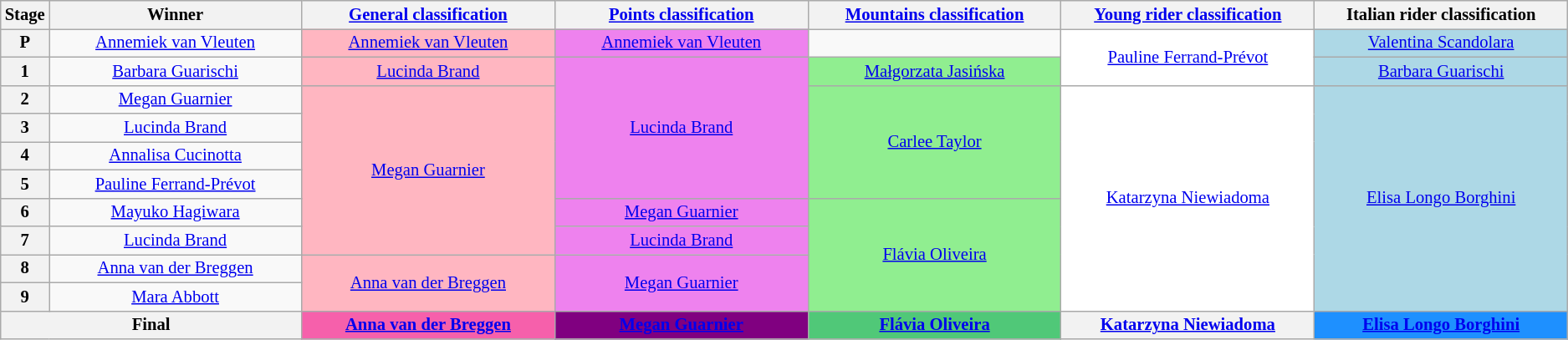<table class="wikitable" style="text-align: center; font-size:86%;">
<tr style="background-color: #efefef;">
<th width="1%">Stage</th>
<th width="16.5%">Winner</th>
<th width="16.5%"><a href='#'>General classification</a><br></th>
<th width="16.5%"><a href='#'>Points classification</a><br></th>
<th width="16.5%"><a href='#'>Mountains classification</a><br></th>
<th width="16.5%"><a href='#'>Young rider classification</a><br></th>
<th width="16.5%">Italian rider classification<br></th>
</tr>
<tr>
<th>P</th>
<td><a href='#'>Annemiek van Vleuten</a></td>
<td style="background:lightpink;"><a href='#'>Annemiek van Vleuten</a></td>
<td style="background:violet;"><a href='#'>Annemiek van Vleuten</a></td>
<td></td>
<td style="background:white;" rowspan="2"><a href='#'>Pauline Ferrand-Prévot</a></td>
<td style="background:lightblue;"><a href='#'>Valentina Scandolara</a></td>
</tr>
<tr>
<th>1</th>
<td><a href='#'>Barbara Guarischi</a></td>
<td style="background:lightpink;"><a href='#'>Lucinda Brand</a></td>
<td style="background:violet;" rowspan="5"><a href='#'>Lucinda Brand</a></td>
<td style="background:lightgreen;"><a href='#'>Małgorzata Jasińska</a></td>
<td style="background:lightblue;"><a href='#'>Barbara Guarischi</a></td>
</tr>
<tr>
<th>2</th>
<td><a href='#'>Megan Guarnier</a></td>
<td style="background:lightpink;" rowspan="6"><a href='#'>Megan Guarnier</a></td>
<td style="background:lightgreen;" rowspan="4"><a href='#'>Carlee Taylor</a></td>
<td style="background:white;" rowspan="8"><a href='#'>Katarzyna Niewiadoma</a></td>
<td style="background:lightblue;" rowspan="8"><a href='#'>Elisa Longo Borghini</a></td>
</tr>
<tr>
<th>3</th>
<td><a href='#'>Lucinda Brand</a></td>
</tr>
<tr>
<th>4</th>
<td><a href='#'>Annalisa Cucinotta</a></td>
</tr>
<tr>
<th>5</th>
<td><a href='#'>Pauline Ferrand-Prévot</a></td>
</tr>
<tr>
<th>6</th>
<td><a href='#'>Mayuko Hagiwara</a></td>
<td style="background:violet;"><a href='#'>Megan Guarnier</a></td>
<td style="background:lightgreen;" rowspan="4"><a href='#'>Flávia Oliveira</a></td>
</tr>
<tr>
<th>7</th>
<td><a href='#'>Lucinda Brand</a></td>
<td style="background:violet;"><a href='#'>Lucinda Brand</a></td>
</tr>
<tr>
<th>8</th>
<td><a href='#'>Anna van der Breggen</a></td>
<td style="background:lightpink;" rowspan="2"><a href='#'>Anna van der Breggen</a></td>
<td style="background:violet;" rowspan="2"><a href='#'>Megan Guarnier</a></td>
</tr>
<tr>
<th>9</th>
<td><a href='#'>Mara Abbott</a></td>
</tr>
<tr>
<th colspan="2">Final</th>
<th style="background:#F660AB;"><a href='#'>Anna van der Breggen</a></th>
<th style="background:purple;"><a href='#'>Megan Guarnier</a></th>
<th style="background:#50C878;"><a href='#'>Flávia Oliveira</a></th>
<th style="background:offwhite;"><a href='#'>Katarzyna Niewiadoma</a></th>
<th style="background:dodgerblue;"><a href='#'>Elisa Longo Borghini</a></th>
</tr>
</table>
